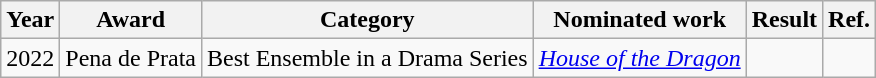<table class="wikitable">
<tr>
<th>Year</th>
<th>Award</th>
<th>Category</th>
<th>Nominated work</th>
<th>Result</th>
<th>Ref.</th>
</tr>
<tr>
<td>2022</td>
<td>Pena de Prata</td>
<td>Best Ensemble in a Drama Series</td>
<td><em><a href='#'>House of the Dragon</a></em></td>
<td></td>
<td></td>
</tr>
</table>
